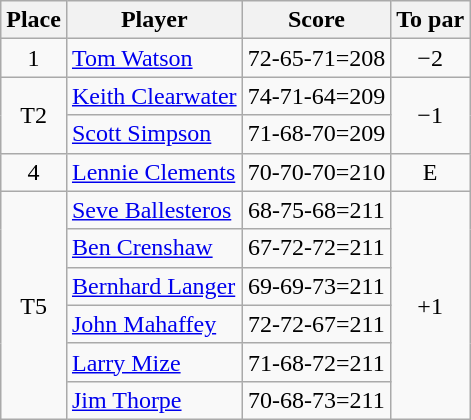<table class="wikitable">
<tr>
<th>Place</th>
<th>Player</th>
<th>Score</th>
<th>To par</th>
</tr>
<tr>
<td align=center>1</td>
<td> <a href='#'>Tom Watson</a></td>
<td align=center>72-65-71=208</td>
<td align=center>−2</td>
</tr>
<tr>
<td rowspan="2" align=center>T2</td>
<td> <a href='#'>Keith Clearwater</a></td>
<td align=center>74-71-64=209</td>
<td rowspan="2" align=center>−1</td>
</tr>
<tr>
<td> <a href='#'>Scott Simpson</a></td>
<td align=center>71-68-70=209</td>
</tr>
<tr>
<td align=center>4</td>
<td> <a href='#'>Lennie Clements</a></td>
<td align=center>70-70-70=210</td>
<td align=center>E</td>
</tr>
<tr>
<td rowspan="6" align=center>T5</td>
<td> <a href='#'>Seve Ballesteros</a></td>
<td align=center>68-75-68=211</td>
<td rowspan="6" align=center>+1</td>
</tr>
<tr>
<td> <a href='#'>Ben Crenshaw</a></td>
<td align=center>67-72-72=211</td>
</tr>
<tr>
<td> <a href='#'>Bernhard Langer</a></td>
<td align=center>69-69-73=211</td>
</tr>
<tr>
<td> <a href='#'>John Mahaffey</a></td>
<td align=center>72-72-67=211</td>
</tr>
<tr>
<td> <a href='#'>Larry Mize</a></td>
<td align=center>71-68-72=211</td>
</tr>
<tr>
<td> <a href='#'>Jim Thorpe</a></td>
<td align=center>70-68-73=211</td>
</tr>
</table>
